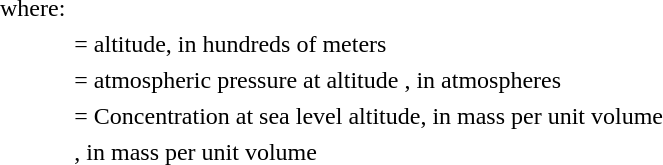<table border="0" cellpadding="2">
<tr>
<td align=right>where:</td>
<td> </td>
</tr>
<tr>
<th align=right></th>
<td align=left>= altitude, in hundreds of meters</td>
</tr>
<tr>
<th align=right></th>
<td align=left>= atmospheric pressure at altitude <em></em>, in atmospheres</td>
</tr>
<tr>
<th align=right></th>
<td align=left>= Concentration at sea level altitude, in mass per unit volume</td>
</tr>
<tr>
<th align=right></th>
<td align=left>, in mass per unit volume</td>
</tr>
</table>
